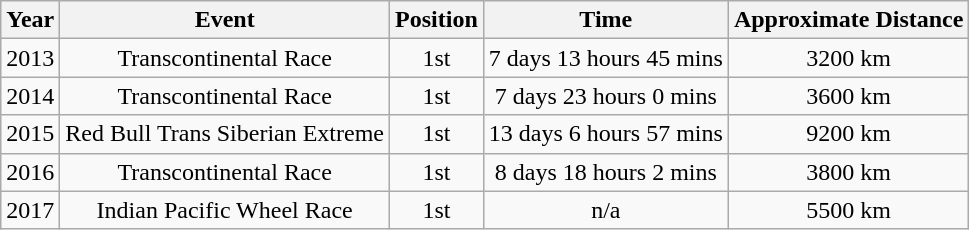<table class="wikitable" style="text-align: center;">
<tr>
<th>Year</th>
<th>Event</th>
<th>Position</th>
<th>Time</th>
<th>Approximate Distance</th>
</tr>
<tr>
<td>2013</td>
<td>Transcontinental Race</td>
<td>1st</td>
<td>7 days 13 hours 45 mins</td>
<td>3200 km</td>
</tr>
<tr>
<td>2014</td>
<td>Transcontinental Race</td>
<td>1st</td>
<td>7 days 23 hours 0 mins</td>
<td>3600 km</td>
</tr>
<tr>
<td>2015</td>
<td>Red Bull Trans Siberian Extreme</td>
<td>1st</td>
<td>13 days 6 hours 57 mins</td>
<td>9200 km</td>
</tr>
<tr>
<td>2016</td>
<td>Transcontinental Race</td>
<td>1st</td>
<td>8 days 18 hours 2 mins</td>
<td>3800 km</td>
</tr>
<tr>
<td>2017</td>
<td>Indian Pacific Wheel Race</td>
<td>1st</td>
<td>n/a</td>
<td>5500 km</td>
</tr>
</table>
